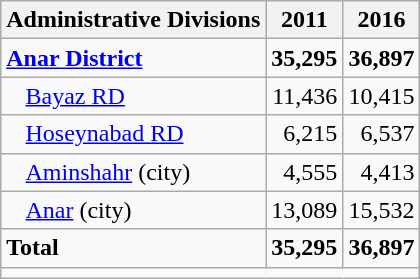<table class="wikitable">
<tr>
<th>Administrative Divisions</th>
<th>2011</th>
<th>2016</th>
</tr>
<tr>
<td><strong><a href='#'>Anar District</a></strong></td>
<td style="text-align: right;"><strong>35,295</strong></td>
<td style="text-align: right;"><strong>36,897</strong></td>
</tr>
<tr>
<td style="padding-left: 1em;"><a href='#'>Bayaz RD</a></td>
<td style="text-align: right;">11,436</td>
<td style="text-align: right;">10,415</td>
</tr>
<tr>
<td style="padding-left: 1em;"><a href='#'>Hoseynabad RD</a></td>
<td style="text-align: right;">6,215</td>
<td style="text-align: right;">6,537</td>
</tr>
<tr>
<td style="padding-left: 1em;"><a href='#'>Aminshahr</a> (city)</td>
<td style="text-align: right;">4,555</td>
<td style="text-align: right;">4,413</td>
</tr>
<tr>
<td style="padding-left: 1em;"><a href='#'>Anar</a> (city)</td>
<td style="text-align: right;">13,089</td>
<td style="text-align: right;">15,532</td>
</tr>
<tr>
<td><strong>Total</strong></td>
<td style="text-align: right;"><strong>35,295</strong></td>
<td style="text-align: right;"><strong>36,897</strong></td>
</tr>
<tr>
<td colspan=3></td>
</tr>
</table>
